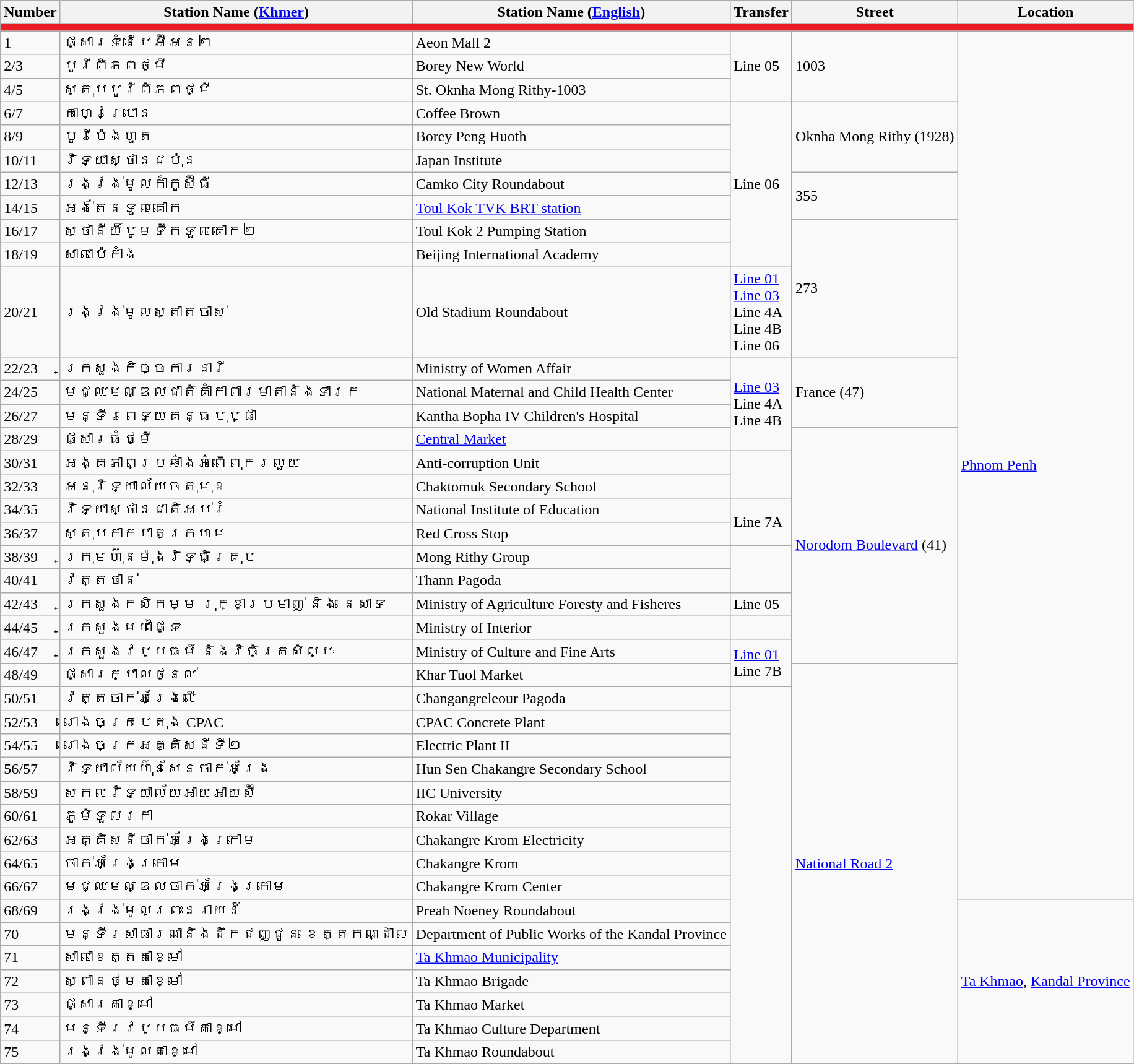<table class="wikitable">
<tr>
<th>Number</th>
<th>Station Name (<a href='#'>Khmer</a>)</th>
<th>Station Name (<a href='#'>English</a>)</th>
<th>Transfer</th>
<th>Street</th>
<th>Location</th>
</tr>
<tr>
</tr>
<tr style : bgcolor="#ed1b24">
<td colspan = "6"></td>
</tr>
<tr>
<td>1</td>
<td>ផ្សារទំនើបអ៊ីអន២</td>
<td>Aeon Mall 2</td>
<td rowspan="3">Line 05</td>
<td rowspan="3">1003</td>
<td rowspan="34"><a href='#'>Phnom Penh</a></td>
</tr>
<tr>
<td>2/3</td>
<td>បូរីពិភពថ្មី</td>
<td>Borey New World</td>
</tr>
<tr>
<td>4/5</td>
<td>ស្តុបបូរីពិភពថ្មី</td>
<td>St. Oknha Mong Rithy-1003</td>
</tr>
<tr>
<td>6/7</td>
<td>កាហ្វេប្រោន</td>
<td>Coffee Brown</td>
<td rowspan="7">Line 06</td>
<td rowspan="3">Oknha Mong Rithy (1928)</td>
</tr>
<tr>
<td>8/9</td>
<td>បូរីប៉េងហួត</td>
<td>Borey Peng Huoth</td>
</tr>
<tr>
<td>10/11</td>
<td>វិទ្យាស្ថានជប៉ុន</td>
<td>Japan Institute</td>
</tr>
<tr>
<td>12/13</td>
<td>រង្វង់មូលកាំកូស៊ីធី</td>
<td>Camko City Roundabout</td>
<td rowspan="2">355</td>
</tr>
<tr>
<td>14/15</td>
<td>អង់តែនទួលគោក</td>
<td><a href='#'>Toul Kok TVK BRT station</a></td>
</tr>
<tr>
<td>16/17</td>
<td>ស្ថានីយ៏បូមទឹកទួលគោក២</td>
<td>Toul Kok 2 Pumping Station</td>
<td rowspan="3">273</td>
</tr>
<tr>
<td>18/19</td>
<td>សាលាប៉េកាំង</td>
<td>Beijing International Academy</td>
</tr>
<tr>
<td>20/21</td>
<td>រង្វង់មូលស្តាតចាស់</td>
<td>Old Stadium Roundabout</td>
<td><a href='#'>Line 01</a><br><a href='#'>Line 03</a><br>Line 4A<br>Line 4B<br>Line 06</td>
</tr>
<tr>
<td>22/23</td>
<td>ក្រសួងកិច្ចការនារី</td>
<td>Ministry of Women Affair</td>
<td rowspan="4"><a href='#'>Line 03</a><br>Line 4A<br>Line 4B</td>
<td rowspan="3">France (47)</td>
</tr>
<tr>
<td>24/25</td>
<td>មជ្ឈមណ្ឌលជាតិគាំកាពារមាតានិងទារក</td>
<td>National Maternal and Child Health Center</td>
</tr>
<tr>
<td>26/27</td>
<td>មន្ទីរពេទ្យគន្ធបុប្ផា</td>
<td>Kantha Bopha IV Children's Hospital</td>
</tr>
<tr>
<td>28/29</td>
<td>ផ្សារធំថ្មី</td>
<td><a href='#'>Central Market</a></td>
<td rowspan="10"><a href='#'>Norodom Boulevard</a> (41)</td>
</tr>
<tr>
<td>30/31</td>
<td>អង្គភាពប្រឆាំងអំពើពុករលួយ</td>
<td>Anti-corruption Unit</td>
<td rowspan="2"></td>
</tr>
<tr>
<td>32/33</td>
<td>អនុវិទ្យាល័យចតុមុខ</td>
<td>Chaktomuk Secondary School</td>
</tr>
<tr>
<td>34/35</td>
<td>វិទ្យាស្ថានជាតិអប់រំ</td>
<td>National Institute of Education</td>
<td rowspan="2">Line 7A</td>
</tr>
<tr>
<td>36/37</td>
<td>ស្តុបកាកបាតក្រហម</td>
<td>Red Cross Stop</td>
</tr>
<tr>
<td>38/39</td>
<td>ក្រុមហ៊ុនម៉ុងរិទ្ធិគ្រុប</td>
<td>Mong Rithy Group</td>
<td rowspan="2"></td>
</tr>
<tr>
<td>40/41</td>
<td>វត្តថាន់</td>
<td>Thann Pagoda</td>
</tr>
<tr>
<td>42/43</td>
<td>ក្រសួងកសិកម្ម  រុក្ខាប្រមាញ់ និង នេសាទ</td>
<td>Ministry of Agriculture Foresty and Fisheres</td>
<td>Line 05</td>
</tr>
<tr>
<td>44/45</td>
<td>ក្រសួងមហាផ្ទៃ</td>
<td>Ministry of Interior</td>
<td></td>
</tr>
<tr>
<td>46/47</td>
<td>ក្រសួងវប្បធម៍ និងវិចិត្រសិល្បៈ</td>
<td>Ministry of Culture and Fine Arts</td>
<td rowspan="2"><a href='#'>Line 01</a><br>Line 7B</td>
</tr>
<tr>
<td>48/49</td>
<td>ផ្សារក្បាលថ្នល់</td>
<td>Khar Tuol Market</td>
<td rowspan="17"><a href='#'>National Road 2</a></td>
</tr>
<tr>
<td>50/51</td>
<td>វត្តចាក់អង្រែលើ</td>
<td>Changangreleour Pagoda</td>
<td rowspan="16"></td>
</tr>
<tr>
<td>52/53</td>
<td>រោងចក្របេតុង CPAC</td>
<td>CPAC Concrete Plant</td>
</tr>
<tr>
<td>54/55</td>
<td>រោងចក្រអគ្គិសនីទី២</td>
<td>Electric Plant II</td>
</tr>
<tr>
<td>56/57</td>
<td>វិទ្យាល័យហ៊ុនសែនចាក់អង្រែ</td>
<td>Hun Sen Chakangre Secondary School</td>
</tr>
<tr>
<td>58/59</td>
<td>សកលវិទ្យាល័យអាយអាយស៊ី</td>
<td>IIC University</td>
</tr>
<tr>
<td>60/61</td>
<td>ភូមិទួលរកា</td>
<td>Rokar Village</td>
</tr>
<tr>
<td>62/63</td>
<td>អគ្គិសនីចាក់អង្រែក្រោម</td>
<td>Chakangre Krom Electricity</td>
</tr>
<tr>
<td>64/65</td>
<td>ចាក់អង្រែក្រោម</td>
<td>Chakangre Krom</td>
</tr>
<tr>
<td>66/67</td>
<td>មជ្ឈមណ្ឌលចាក់អង្រែក្រោម</td>
<td>Chakangre Krom Center</td>
</tr>
<tr>
<td>68/69</td>
<td>រង្វង់មូលព្រះនរាយន៍</td>
<td>Preah Noeney Roundabout</td>
<td rowspan="7"><a href='#'>Ta Khmao</a>, <a href='#'>Kandal Province</a></td>
</tr>
<tr>
<td>70</td>
<td>មន្ទីរសាធារណានិងដឹកជញ្ជូន ខេត្តកណ្ដាល</td>
<td>Department of Public Works of the Kandal Province</td>
</tr>
<tr>
<td>71</td>
<td>សាលាខេត្តតាខ្មៅ</td>
<td><a href='#'>Ta Khmao Municipality</a></td>
</tr>
<tr>
<td>72</td>
<td>ស្ពានថ្មតាខ្មៅ</td>
<td>Ta Khmao Brigade</td>
</tr>
<tr>
<td>73</td>
<td>ផ្សារតាខ្មៅ</td>
<td>Ta Khmao Market</td>
</tr>
<tr>
<td>74</td>
<td>មន្ទីរវប្បធម៍តាខ្មៅ</td>
<td>Ta Khmao Culture Department</td>
</tr>
<tr>
<td>75</td>
<td>រង្វង់មូលតាខ្មៅ</td>
<td>Ta Khmao Roundabout</td>
</tr>
</table>
